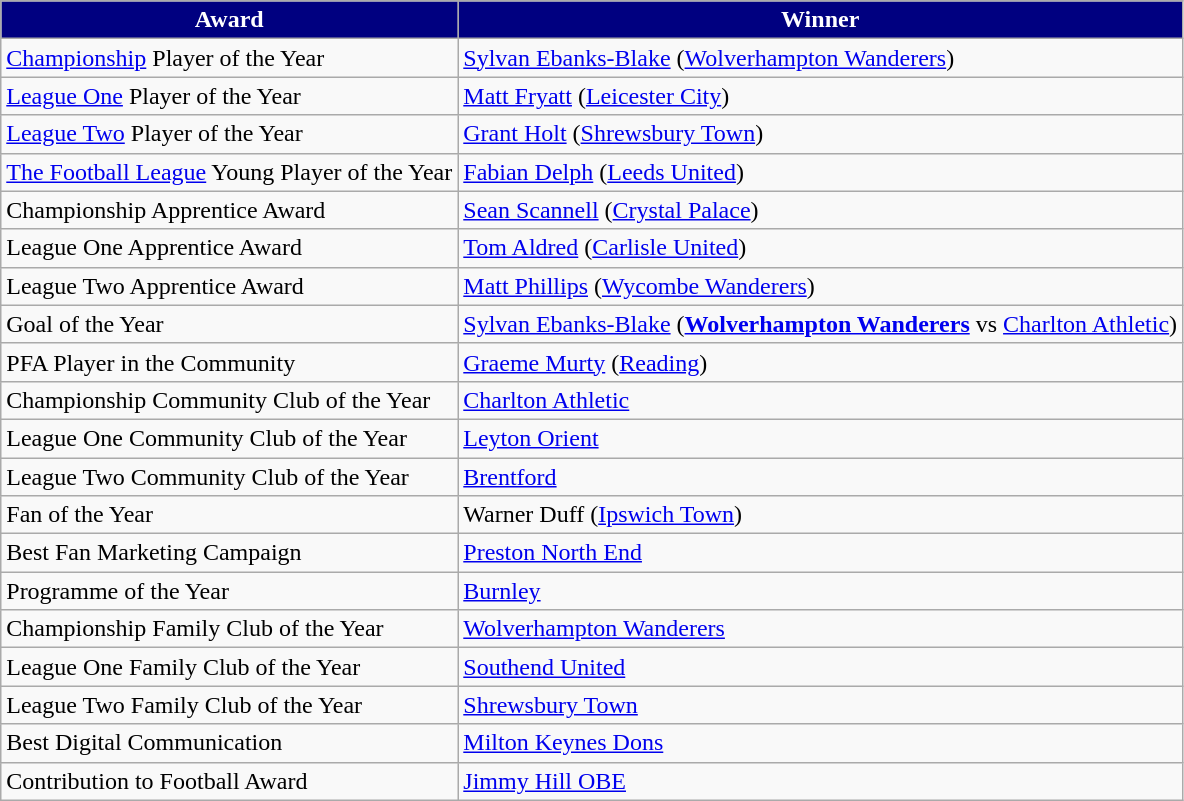<table class="wikitable">
<tr>
<th style="background-color: navy; color: white;">Award</th>
<th style="background-color: navy; color: white;">Winner</th>
</tr>
<tr>
<td><a href='#'>Championship</a> Player of the Year</td>
<td><a href='#'>Sylvan Ebanks-Blake</a> (<a href='#'>Wolverhampton Wanderers</a>)</td>
</tr>
<tr>
<td><a href='#'>League One</a> Player of the Year</td>
<td><a href='#'>Matt Fryatt</a> (<a href='#'>Leicester City</a>)</td>
</tr>
<tr>
<td><a href='#'>League Two</a> Player of the Year</td>
<td><a href='#'>Grant Holt</a> (<a href='#'>Shrewsbury Town</a>)</td>
</tr>
<tr>
<td><a href='#'>The Football League</a> Young Player of the Year</td>
<td><a href='#'>Fabian Delph</a> (<a href='#'>Leeds United</a>)</td>
</tr>
<tr>
<td>Championship Apprentice Award</td>
<td><a href='#'>Sean Scannell</a> (<a href='#'>Crystal Palace</a>)</td>
</tr>
<tr>
<td>League One Apprentice Award</td>
<td><a href='#'>Tom Aldred</a> (<a href='#'>Carlisle United</a>)</td>
</tr>
<tr>
<td>League Two Apprentice Award</td>
<td><a href='#'>Matt Phillips</a> (<a href='#'>Wycombe Wanderers</a>)</td>
</tr>
<tr>
<td>Goal of the Year</td>
<td><a href='#'>Sylvan Ebanks-Blake</a> (<strong><a href='#'>Wolverhampton Wanderers</a></strong> vs <a href='#'>Charlton Athletic</a>)</td>
</tr>
<tr>
<td>PFA Player in the Community</td>
<td><a href='#'>Graeme Murty</a> (<a href='#'>Reading</a>)</td>
</tr>
<tr>
<td>Championship Community Club of the Year</td>
<td><a href='#'>Charlton Athletic</a></td>
</tr>
<tr>
<td>League One Community Club of the Year</td>
<td><a href='#'>Leyton Orient</a></td>
</tr>
<tr>
<td>League Two Community Club of the Year</td>
<td><a href='#'>Brentford</a></td>
</tr>
<tr>
<td>Fan of the Year</td>
<td>Warner Duff (<a href='#'>Ipswich Town</a>)</td>
</tr>
<tr>
<td>Best Fan Marketing Campaign</td>
<td><a href='#'>Preston North End</a></td>
</tr>
<tr>
<td>Programme of the Year</td>
<td><a href='#'>Burnley</a></td>
</tr>
<tr>
<td>Championship Family Club of the Year</td>
<td><a href='#'>Wolverhampton Wanderers</a></td>
</tr>
<tr>
<td>League One Family Club of the Year</td>
<td><a href='#'>Southend United</a></td>
</tr>
<tr>
<td>League Two Family Club of the Year</td>
<td><a href='#'>Shrewsbury Town</a></td>
</tr>
<tr>
<td>Best Digital Communication</td>
<td><a href='#'>Milton Keynes Dons</a></td>
</tr>
<tr>
<td>Contribution to Football Award</td>
<td><a href='#'>Jimmy Hill OBE</a></td>
</tr>
</table>
